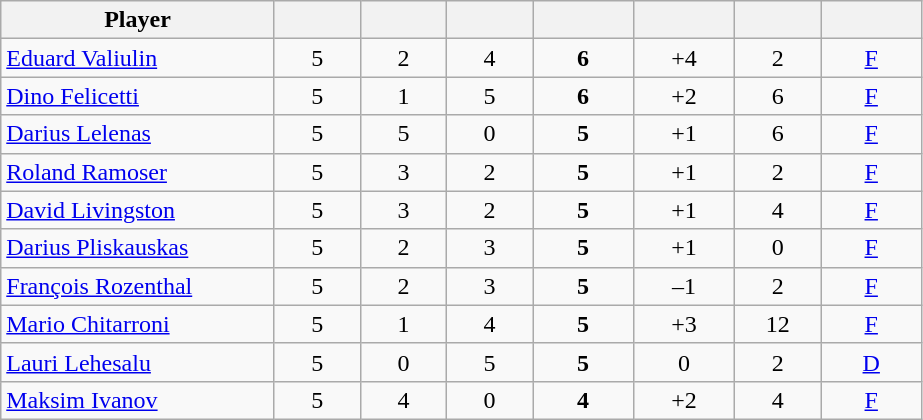<table class="wikitable sortable" style="text-align:center;">
<tr>
<th width="175px">Player</th>
<th width="50px"></th>
<th width="50px"></th>
<th width="50px"></th>
<th width="60px"></th>
<th width="60px"></th>
<th width="50px"></th>
<th width="60px"></th>
</tr>
<tr>
<td align=left> <a href='#'>Eduard Valiulin</a></td>
<td>5</td>
<td>2</td>
<td>4</td>
<td><strong>6</strong></td>
<td>+4</td>
<td>2</td>
<td><a href='#'>F</a></td>
</tr>
<tr>
<td align=left> <a href='#'>Dino Felicetti</a></td>
<td>5</td>
<td>1</td>
<td>5</td>
<td><strong>6</strong></td>
<td>+2</td>
<td>6</td>
<td><a href='#'>F</a></td>
</tr>
<tr>
<td align=left> <a href='#'>Darius Lelenas</a></td>
<td>5</td>
<td>5</td>
<td>0</td>
<td><strong>5</strong></td>
<td>+1</td>
<td>6</td>
<td><a href='#'>F</a></td>
</tr>
<tr>
<td align=left> <a href='#'>Roland Ramoser</a></td>
<td>5</td>
<td>3</td>
<td>2</td>
<td><strong>5</strong></td>
<td>+1</td>
<td>2</td>
<td><a href='#'>F</a></td>
</tr>
<tr>
<td align=left> <a href='#'>David Livingston</a></td>
<td>5</td>
<td>3</td>
<td>2</td>
<td><strong>5</strong></td>
<td>+1</td>
<td>4</td>
<td><a href='#'>F</a></td>
</tr>
<tr>
<td align=left> <a href='#'>Darius Pliskauskas</a></td>
<td>5</td>
<td>2</td>
<td>3</td>
<td><strong>5</strong></td>
<td>+1</td>
<td>0</td>
<td><a href='#'>F</a></td>
</tr>
<tr>
<td align=left> <a href='#'>François Rozenthal</a></td>
<td>5</td>
<td>2</td>
<td>3</td>
<td><strong>5</strong></td>
<td>–1</td>
<td>2</td>
<td><a href='#'>F</a></td>
</tr>
<tr>
<td align=left> <a href='#'>Mario Chitarroni</a></td>
<td>5</td>
<td>1</td>
<td>4</td>
<td><strong>5</strong></td>
<td>+3</td>
<td>12</td>
<td><a href='#'>F</a></td>
</tr>
<tr>
<td align=left> <a href='#'>Lauri Lehesalu</a></td>
<td>5</td>
<td>0</td>
<td>5</td>
<td><strong>5</strong></td>
<td>0</td>
<td>2</td>
<td><a href='#'>D</a></td>
</tr>
<tr>
<td align=left> <a href='#'>Maksim Ivanov</a></td>
<td>5</td>
<td>4</td>
<td>0</td>
<td><strong>4</strong></td>
<td>+2</td>
<td>4</td>
<td><a href='#'>F</a></td>
</tr>
</table>
